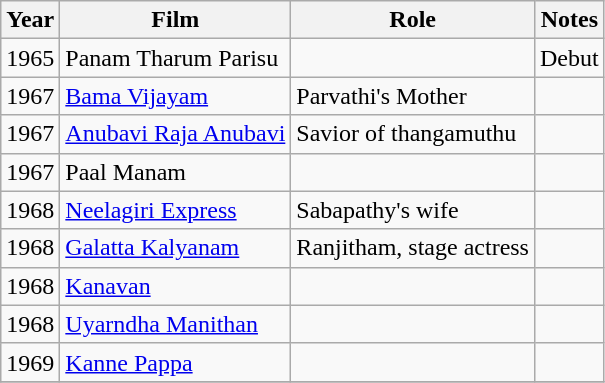<table class="wikitable sortable">
<tr>
<th>Year</th>
<th>Film</th>
<th>Role</th>
<th>Notes</th>
</tr>
<tr>
<td>1965</td>
<td>Panam Tharum Parisu</td>
<td></td>
<td>Debut</td>
</tr>
<tr>
<td>1967</td>
<td><a href='#'>Bama Vijayam</a></td>
<td>Parvathi's Mother</td>
<td></td>
</tr>
<tr>
<td>1967</td>
<td><a href='#'>Anubavi Raja Anubavi</a></td>
<td>Savior of thangamuthu</td>
<td></td>
</tr>
<tr>
<td>1967</td>
<td>Paal Manam</td>
<td></td>
<td></td>
</tr>
<tr>
<td>1968</td>
<td><a href='#'>Neelagiri Express</a></td>
<td>Sabapathy's wife</td>
<td></td>
</tr>
<tr>
<td>1968</td>
<td><a href='#'>Galatta Kalyanam</a></td>
<td>Ranjitham, stage actress</td>
<td></td>
</tr>
<tr>
<td>1968</td>
<td><a href='#'>Kanavan</a></td>
<td></td>
<td></td>
</tr>
<tr>
<td>1968</td>
<td><a href='#'>Uyarndha Manithan</a></td>
<td></td>
<td></td>
</tr>
<tr>
<td>1969</td>
<td><a href='#'>Kanne Pappa</a></td>
<td></td>
<td></td>
</tr>
<tr>
</tr>
</table>
